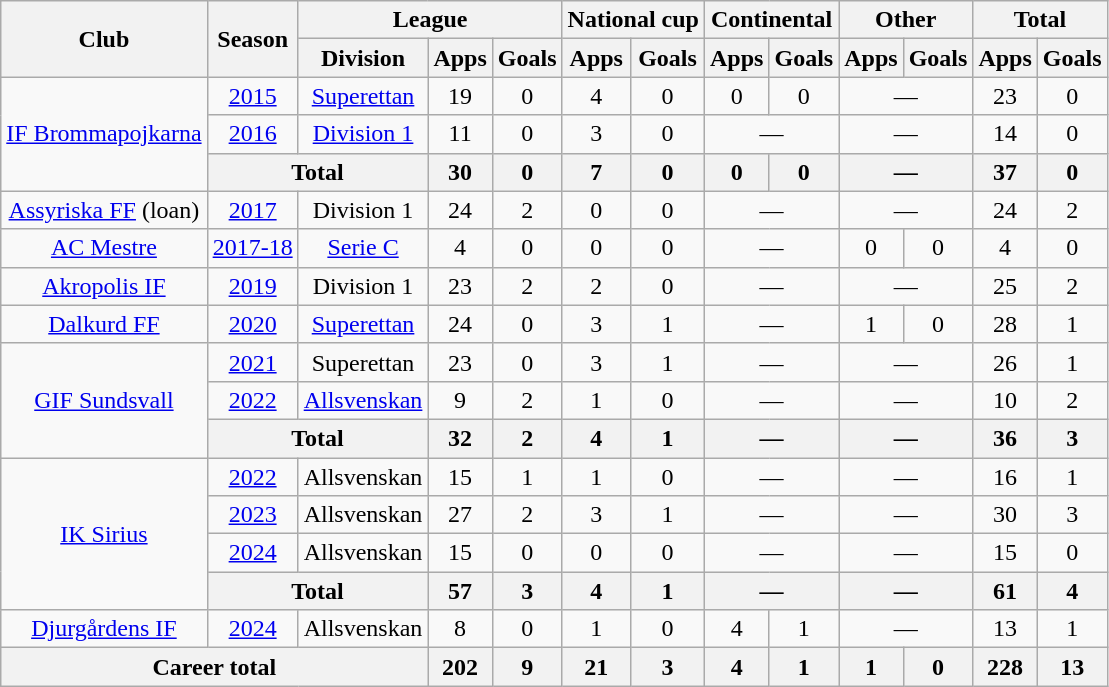<table class="wikitable" style="text-align: center;">
<tr>
<th rowspan="2">Club</th>
<th rowspan="2">Season</th>
<th colspan="3">League</th>
<th colspan="2">National cup</th>
<th colspan="2">Continental</th>
<th colspan="2">Other</th>
<th colspan="2">Total</th>
</tr>
<tr>
<th>Division</th>
<th>Apps</th>
<th>Goals</th>
<th>Apps</th>
<th>Goals</th>
<th>Apps</th>
<th>Goals</th>
<th>Apps</th>
<th>Goals</th>
<th>Apps</th>
<th>Goals</th>
</tr>
<tr>
<td rowspan="3"><a href='#'>IF Brommapojkarna</a></td>
<td><a href='#'>2015</a></td>
<td><a href='#'>Superettan</a></td>
<td>19</td>
<td>0</td>
<td>4</td>
<td>0</td>
<td>0</td>
<td>0</td>
<td colspan="2">—</td>
<td>23</td>
<td>0</td>
</tr>
<tr>
<td><a href='#'>2016</a></td>
<td><a href='#'>Division 1</a></td>
<td>11</td>
<td>0</td>
<td>3</td>
<td>0</td>
<td colspan="2">—</td>
<td colspan="2">—</td>
<td>14</td>
<td>0</td>
</tr>
<tr>
<th colspan="2">Total</th>
<th>30</th>
<th>0</th>
<th>7</th>
<th>0</th>
<th>0</th>
<th>0</th>
<th colspan="2">—</th>
<th>37</th>
<th>0</th>
</tr>
<tr>
<td><a href='#'>Assyriska FF</a> (loan)</td>
<td><a href='#'>2017</a></td>
<td>Division 1</td>
<td>24</td>
<td>2</td>
<td>0</td>
<td>0</td>
<td colspan="2">—</td>
<td colspan="2">—</td>
<td>24</td>
<td>2</td>
</tr>
<tr>
<td><a href='#'>AC Mestre</a></td>
<td><a href='#'>2017-18</a></td>
<td><a href='#'>Serie C</a></td>
<td>4</td>
<td>0</td>
<td>0</td>
<td>0</td>
<td colspan="2">—</td>
<td>0</td>
<td>0</td>
<td>4</td>
<td>0</td>
</tr>
<tr>
<td><a href='#'>Akropolis IF</a></td>
<td><a href='#'>2019</a></td>
<td>Division 1</td>
<td>23</td>
<td>2</td>
<td>2</td>
<td>0</td>
<td colspan="2">—</td>
<td colspan="2">—</td>
<td>25</td>
<td>2</td>
</tr>
<tr>
<td><a href='#'>Dalkurd FF</a></td>
<td><a href='#'>2020</a></td>
<td><a href='#'>Superettan</a></td>
<td>24</td>
<td>0</td>
<td>3</td>
<td>1</td>
<td colspan="2">—</td>
<td>1</td>
<td>0</td>
<td>28</td>
<td>1</td>
</tr>
<tr>
<td rowspan="3"><a href='#'>GIF Sundsvall</a></td>
<td><a href='#'>2021</a></td>
<td>Superettan</td>
<td>23</td>
<td>0</td>
<td>3</td>
<td>1</td>
<td colspan="2">—</td>
<td colspan="2">—</td>
<td>26</td>
<td>1</td>
</tr>
<tr>
<td><a href='#'>2022</a></td>
<td><a href='#'>Allsvenskan</a></td>
<td>9</td>
<td>2</td>
<td>1</td>
<td>0</td>
<td colspan="2">—</td>
<td colspan="2">—</td>
<td>10</td>
<td>2</td>
</tr>
<tr>
<th colspan="2">Total</th>
<th>32</th>
<th>2</th>
<th>4</th>
<th>1</th>
<th colspan="2">—</th>
<th colspan="2">—</th>
<th>36</th>
<th>3</th>
</tr>
<tr>
<td rowspan="4"><a href='#'>IK Sirius</a></td>
<td><a href='#'>2022</a></td>
<td>Allsvenskan</td>
<td>15</td>
<td>1</td>
<td>1</td>
<td>0</td>
<td colspan="2">—</td>
<td colspan="2">—</td>
<td>16</td>
<td>1</td>
</tr>
<tr>
<td><a href='#'>2023</a></td>
<td>Allsvenskan</td>
<td>27</td>
<td>2</td>
<td>3</td>
<td>1</td>
<td colspan="2">—</td>
<td colspan="2">—</td>
<td>30</td>
<td>3</td>
</tr>
<tr>
<td><a href='#'>2024</a></td>
<td>Allsvenskan</td>
<td>15</td>
<td>0</td>
<td>0</td>
<td>0</td>
<td colspan="2">—</td>
<td colspan="2">—</td>
<td>15</td>
<td>0</td>
</tr>
<tr>
<th colspan="2">Total</th>
<th>57</th>
<th>3</th>
<th>4</th>
<th>1</th>
<th colspan="2">—</th>
<th colspan="2">—</th>
<th>61</th>
<th>4</th>
</tr>
<tr>
<td><a href='#'>Djurgårdens IF</a></td>
<td><a href='#'>2024</a></td>
<td>Allsvenskan</td>
<td>8</td>
<td>0</td>
<td>1</td>
<td>0</td>
<td>4</td>
<td>1</td>
<td colspan="2">—</td>
<td>13</td>
<td>1</td>
</tr>
<tr>
<th colspan="3">Career total</th>
<th>202</th>
<th>9</th>
<th>21</th>
<th>3</th>
<th>4</th>
<th>1</th>
<th>1</th>
<th>0</th>
<th>228</th>
<th>13</th>
</tr>
</table>
